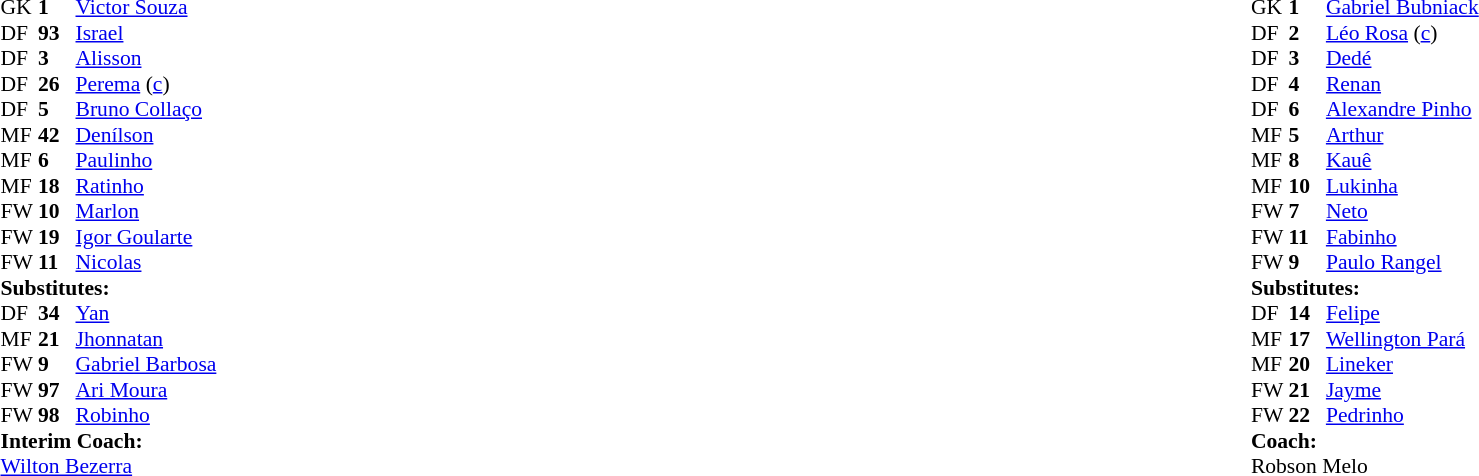<table width="100%">
<tr>
<td valign="top" width="40%"><br><table style="font-size:90%" cellspacing="0" cellpadding="0">
<tr>
<th width=25></th>
<th width=25></th>
</tr>
<tr>
<td>GK</td>
<td><strong>1</strong></td>
<td> <a href='#'>Victor Souza</a></td>
</tr>
<tr>
<td>DF</td>
<td><strong>93</strong></td>
<td> <a href='#'>Israel</a></td>
</tr>
<tr>
<td>DF</td>
<td><strong>3</strong></td>
<td> <a href='#'>Alisson</a></td>
</tr>
<tr>
<td>DF</td>
<td><strong>26</strong></td>
<td> <a href='#'>Perema</a> (<a href='#'>c</a>)</td>
<td></td>
<td></td>
</tr>
<tr>
<td>DF</td>
<td><strong>5</strong></td>
<td> <a href='#'>Bruno Collaço</a></td>
<td></td>
<td></td>
</tr>
<tr>
<td>MF</td>
<td><strong>42</strong></td>
<td> <a href='#'>Denílson</a></td>
<td></td>
<td></td>
</tr>
<tr>
<td>MF</td>
<td><strong>6</strong></td>
<td> <a href='#'>Paulinho</a></td>
<td></td>
<td></td>
</tr>
<tr>
<td>MF</td>
<td><strong>18</strong></td>
<td> <a href='#'>Ratinho</a></td>
<td></td>
<td></td>
</tr>
<tr>
<td>FW</td>
<td><strong>10</strong></td>
<td> <a href='#'>Marlon</a></td>
<td></td>
<td></td>
</tr>
<tr>
<td>FW</td>
<td><strong>19</strong></td>
<td> <a href='#'>Igor Goularte</a></td>
<td></td>
<td></td>
</tr>
<tr>
<td>FW</td>
<td><strong>11</strong></td>
<td> <a href='#'>Nicolas</a></td>
<td></td>
<td></td>
</tr>
<tr>
<td colspan=3><strong>Substitutes:</strong></td>
</tr>
<tr>
<td>DF</td>
<td><strong>34</strong></td>
<td> <a href='#'>Yan</a></td>
<td></td>
<td></td>
</tr>
<tr>
<td>MF</td>
<td><strong>21</strong></td>
<td> <a href='#'>Jhonnatan</a></td>
<td></td>
<td></td>
</tr>
<tr>
<td>FW</td>
<td><strong>9</strong></td>
<td> <a href='#'>Gabriel Barbosa</a></td>
<td></td>
<td></td>
</tr>
<tr>
<td>FW</td>
<td><strong>97</strong></td>
<td> <a href='#'>Ari Moura</a></td>
<td></td>
<td></td>
</tr>
<tr>
<td>FW</td>
<td><strong>98</strong></td>
<td> <a href='#'>Robinho</a></td>
<td></td>
<td></td>
</tr>
<tr>
<td></td>
</tr>
<tr>
<td colspan=3><strong>Interim Coach:</strong></td>
</tr>
<tr>
<td colspan=4> <a href='#'>Wilton Bezerra</a></td>
</tr>
</table>
</td>
<td valign="top" width="50%"><br><table style="font-size:90%;" cellspacing="0" cellpadding="0" align="center">
<tr>
<th width=25></th>
<th width=25></th>
</tr>
<tr>
<td>GK</td>
<td><strong>1</strong></td>
<td> <a href='#'>Gabriel Bubniack</a></td>
</tr>
<tr>
<td>DF</td>
<td><strong>2</strong></td>
<td> <a href='#'>Léo Rosa</a> (<a href='#'>c</a>)</td>
</tr>
<tr>
<td>DF</td>
<td><strong>3</strong></td>
<td> <a href='#'>Dedé</a></td>
</tr>
<tr>
<td>DF</td>
<td><strong>4</strong></td>
<td> <a href='#'>Renan</a></td>
<td></td>
<td></td>
</tr>
<tr>
<td>DF</td>
<td><strong>6</strong></td>
<td> <a href='#'>Alexandre Pinho</a></td>
<td></td>
<td></td>
</tr>
<tr>
<td>MF</td>
<td><strong>5</strong></td>
<td> <a href='#'>Arthur</a></td>
<td></td>
<td></td>
</tr>
<tr>
<td>MF</td>
<td><strong>8</strong></td>
<td> <a href='#'>Kauê</a></td>
<td></td>
<td></td>
</tr>
<tr>
<td>MF</td>
<td><strong>10</strong></td>
<td> <a href='#'>Lukinha</a></td>
<td></td>
<td></td>
</tr>
<tr>
<td>FW</td>
<td><strong>7</strong></td>
<td> <a href='#'>Neto</a></td>
<td></td>
<td></td>
</tr>
<tr>
<td>FW</td>
<td><strong>11</strong></td>
<td> <a href='#'>Fabinho</a></td>
<td></td>
<td></td>
</tr>
<tr>
<td>FW</td>
<td><strong>9</strong></td>
<td> <a href='#'>Paulo Rangel</a></td>
<td></td>
<td></td>
</tr>
<tr>
<td colspan=3><strong>Substitutes:</strong></td>
</tr>
<tr>
<td>DF</td>
<td><strong>14</strong></td>
<td> <a href='#'>Felipe</a></td>
<td></td>
<td></td>
</tr>
<tr>
<td>MF</td>
<td><strong>17</strong></td>
<td> <a href='#'>Wellington Pará</a></td>
<td></td>
<td></td>
</tr>
<tr>
<td>MF</td>
<td><strong>20</strong></td>
<td> <a href='#'>Lineker</a></td>
<td></td>
<td></td>
</tr>
<tr>
<td>FW</td>
<td><strong>21</strong></td>
<td> <a href='#'>Jayme</a></td>
<td></td>
<td></td>
</tr>
<tr>
<td>FW</td>
<td><strong>22</strong></td>
<td> <a href='#'>Pedrinho</a></td>
<td></td>
<td></td>
</tr>
<tr>
<td></td>
</tr>
<tr>
<td colspan=3><strong>Coach:</strong></td>
</tr>
<tr>
<td colspan=4> Robson Melo</td>
</tr>
</table>
</td>
</tr>
</table>
